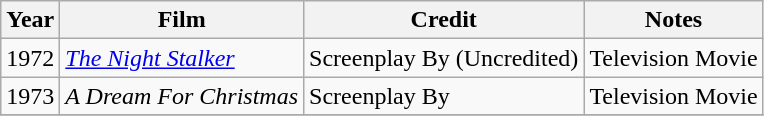<table class="wikitable">
<tr>
<th>Year</th>
<th>Film</th>
<th>Credit</th>
<th>Notes</th>
</tr>
<tr>
<td>1972</td>
<td><em><a href='#'>The Night Stalker</a></em></td>
<td>Screenplay By (Uncredited)</td>
<td>Television Movie</td>
</tr>
<tr>
<td>1973</td>
<td><em>A Dream For Christmas</em></td>
<td>Screenplay By</td>
<td>Television Movie</td>
</tr>
<tr>
</tr>
</table>
